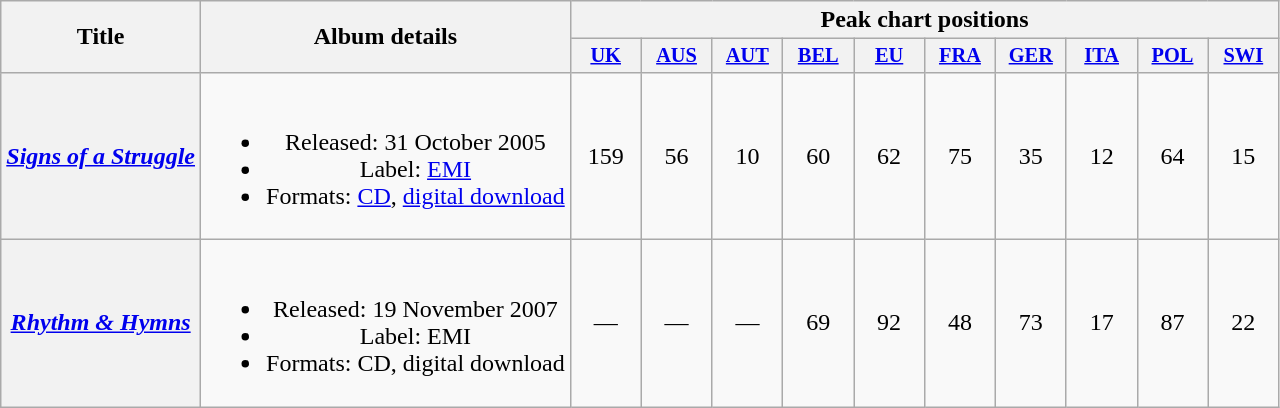<table class="wikitable plainrowheaders" style="text-align:center;">
<tr>
<th scope="col" rowspan="2">Title</th>
<th scope="col" rowspan="2">Album details</th>
<th scope="col" colspan="10">Peak chart positions</th>
</tr>
<tr>
<th scope="col" style="width:3em;font-size:85%;"><a href='#'>UK</a></th>
<th scope="col" style="width:3em;font-size:85%;"><a href='#'>AUS</a><br></th>
<th scope="col" style="width:3em;font-size:85%;"><a href='#'>AUT</a><br></th>
<th scope="col" style="width:3em;font-size:85%;"><a href='#'>BEL</a><br></th>
<th scope="col" style="width:3em;font-size:85%;"><a href='#'>EU</a></th>
<th scope="col" style="width:3em;font-size:85%;"><a href='#'>FRA</a><br></th>
<th scope="col" style="width:3em;font-size:85%;"><a href='#'>GER</a><br></th>
<th scope="col" style="width:3em;font-size:85%;"><a href='#'>ITA</a><br></th>
<th scope="col" style="width:3em;font-size:85%;"><a href='#'>POL</a></th>
<th scope="col" style="width:3em;font-size:85%;"><a href='#'>SWI</a><br></th>
</tr>
<tr>
<th scope="row"><em><a href='#'>Signs of a Struggle</a></em></th>
<td><br><ul><li>Released: 31 October 2005</li><li>Label: <a href='#'>EMI</a></li><li>Formats: <a href='#'>CD</a>, <a href='#'>digital download</a></li></ul></td>
<td>159</td>
<td>56</td>
<td>10</td>
<td>60</td>
<td>62</td>
<td>75</td>
<td>35</td>
<td>12</td>
<td>64</td>
<td>15</td>
</tr>
<tr>
<th scope="row"><em><a href='#'>Rhythm & Hymns</a></em></th>
<td><br><ul><li>Released: 19 November 2007</li><li>Label: EMI</li><li>Formats: CD, digital download</li></ul></td>
<td>—</td>
<td>—</td>
<td>—</td>
<td>69</td>
<td>92</td>
<td>48</td>
<td>73</td>
<td>17</td>
<td>87</td>
<td>22</td>
</tr>
</table>
